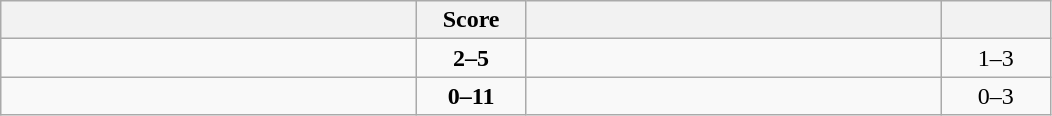<table class="wikitable" style="text-align: center; ">
<tr>
<th align="right" width="270"></th>
<th width="65">Score</th>
<th align="left" width="270"></th>
<th width="65"></th>
</tr>
<tr>
<td align="left"></td>
<td><strong>2–5</strong></td>
<td align="left"><strong></strong></td>
<td>1–3 <strong></strong></td>
</tr>
<tr>
<td align="left"></td>
<td><strong>0–11</strong></td>
<td align="left"><strong></strong></td>
<td>0–3 <strong></strong></td>
</tr>
</table>
